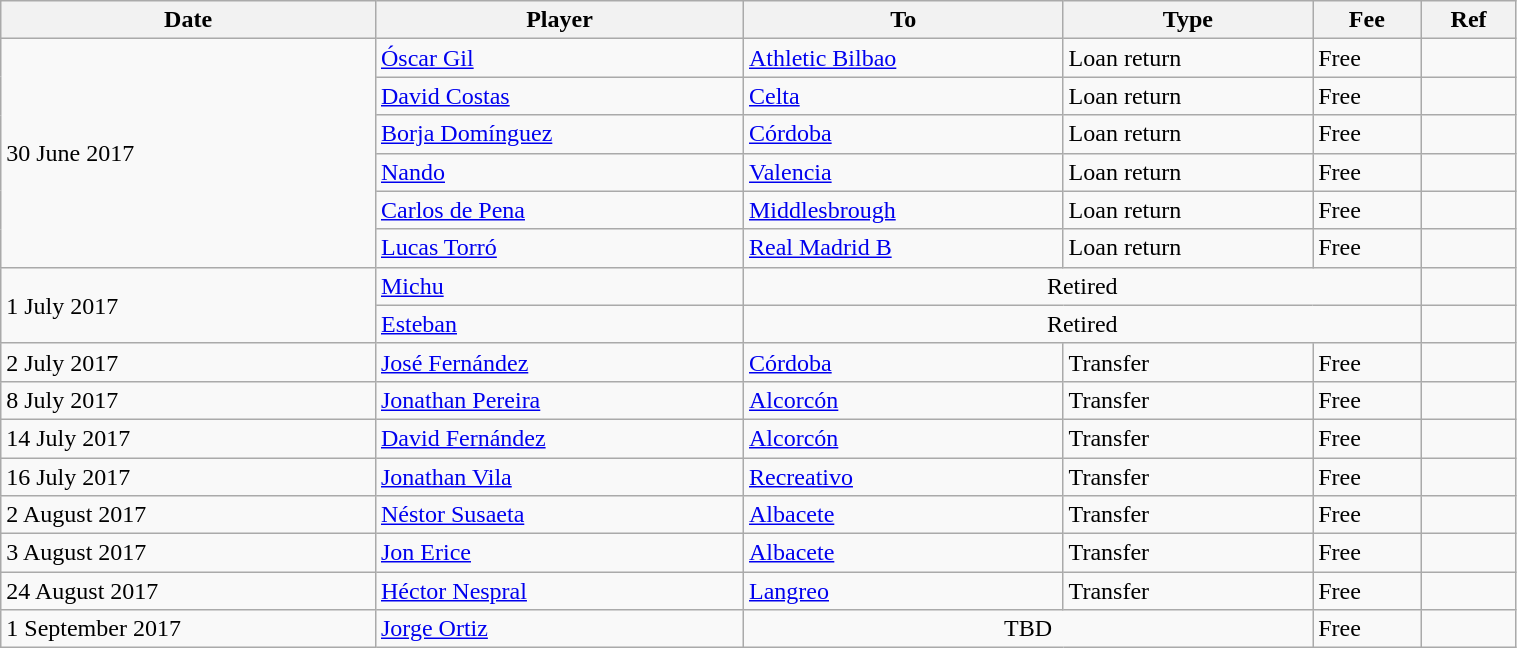<table class="wikitable" style="width:80%;">
<tr>
<th>Date</th>
<th>Player</th>
<th>To</th>
<th>Type</th>
<th>Fee</th>
<th>Ref</th>
</tr>
<tr>
<td rowspan="6">30 June 2017</td>
<td> <a href='#'>Óscar Gil</a></td>
<td> <a href='#'>Athletic Bilbao</a></td>
<td>Loan return</td>
<td>Free</td>
<td></td>
</tr>
<tr>
<td> <a href='#'>David Costas</a></td>
<td> <a href='#'>Celta</a></td>
<td>Loan return</td>
<td>Free</td>
<td></td>
</tr>
<tr>
<td> <a href='#'>Borja Domínguez</a></td>
<td> <a href='#'>Córdoba</a></td>
<td>Loan return</td>
<td>Free</td>
<td></td>
</tr>
<tr>
<td> <a href='#'>Nando</a></td>
<td> <a href='#'>Valencia</a></td>
<td>Loan return</td>
<td>Free</td>
<td></td>
</tr>
<tr>
<td> <a href='#'>Carlos de Pena</a></td>
<td> <a href='#'>Middlesbrough</a></td>
<td>Loan return</td>
<td>Free</td>
<td></td>
</tr>
<tr>
<td> <a href='#'>Lucas Torró</a></td>
<td> <a href='#'>Real Madrid B</a></td>
<td>Loan return</td>
<td>Free</td>
<td></td>
</tr>
<tr>
<td rowspan="2">1 July 2017</td>
<td> <a href='#'>Michu</a></td>
<td colspan="3" style="text-align:center;">Retired</td>
<td></td>
</tr>
<tr>
<td> <a href='#'>Esteban</a></td>
<td colspan="3" style="text-align:center;">Retired</td>
<td></td>
</tr>
<tr>
<td>2 July 2017</td>
<td> <a href='#'>José Fernández</a></td>
<td> <a href='#'>Córdoba</a></td>
<td>Transfer</td>
<td>Free</td>
<td></td>
</tr>
<tr>
<td>8 July 2017</td>
<td> <a href='#'>Jonathan Pereira</a></td>
<td> <a href='#'>Alcorcón</a></td>
<td>Transfer</td>
<td>Free</td>
<td></td>
</tr>
<tr>
<td>14 July 2017</td>
<td> <a href='#'>David Fernández</a></td>
<td> <a href='#'>Alcorcón</a></td>
<td>Transfer</td>
<td>Free</td>
<td></td>
</tr>
<tr>
<td>16 July 2017</td>
<td> <a href='#'>Jonathan Vila</a></td>
<td> <a href='#'>Recreativo</a></td>
<td>Transfer</td>
<td>Free</td>
<td></td>
</tr>
<tr>
<td>2 August 2017</td>
<td> <a href='#'>Néstor Susaeta</a></td>
<td> <a href='#'>Albacete</a></td>
<td>Transfer</td>
<td>Free</td>
<td></td>
</tr>
<tr>
<td>3 August 2017</td>
<td> <a href='#'>Jon Erice</a></td>
<td> <a href='#'>Albacete</a></td>
<td>Transfer</td>
<td>Free</td>
<td></td>
</tr>
<tr>
<td>24 August 2017</td>
<td> <a href='#'>Héctor Nespral</a></td>
<td> <a href='#'>Langreo</a></td>
<td>Transfer</td>
<td>Free</td>
<td></td>
</tr>
<tr>
<td>1 September 2017</td>
<td> <a href='#'>Jorge Ortiz</a></td>
<td colspan="2" style="text-align:center;">TBD</td>
<td>Free</td>
<td></td>
</tr>
</table>
